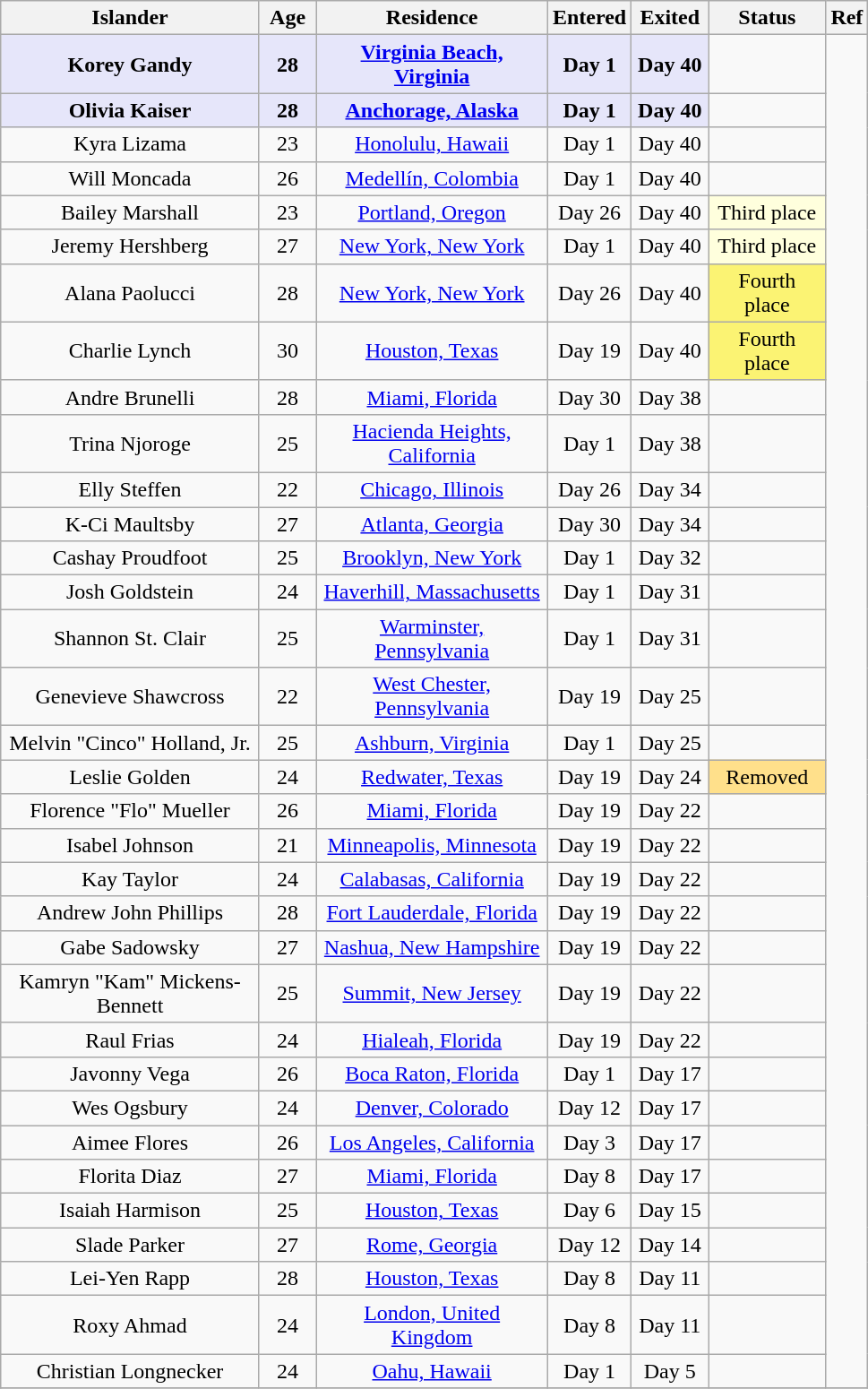<table class="wikitable sortable" style="text-align:center;">
<tr>
<th style="width:185px;"><strong>Islander</strong></th>
<th style="width:35px;"><strong>Age</strong></th>
<th style="width:165px;"><strong>Residence</strong></th>
<th style="width:50px;"><strong>Entered</strong></th>
<th style="width:50px;"><strong>Exited</strong></th>
<th style="width:80px;"><strong>Status</strong></th>
<th style="width:20px;"><strong>Ref</strong></th>
</tr>
<tr>
<td style="background:lavender;"><strong>Korey Gandy</strong></td>
<td style="background:lavender;"><strong>28</strong></td>
<td style="background:lavender;"><strong><a href='#'>Virginia Beach, Virginia</a></strong></td>
<td style="background:lavender;"><strong>Day 1</strong></td>
<td style="background:lavender;"><strong>Day 40</strong></td>
<td></td>
<td rowspan="34"></td>
</tr>
<tr>
<td style="background:lavender;"><strong>Olivia Kaiser</strong></td>
<td style="background:lavender;"><strong>28</strong></td>
<td style="background:lavender;"><strong><a href='#'>Anchorage, Alaska</a></strong></td>
<td style="background:lavender;"><strong>Day 1</strong></td>
<td style="background:lavender;"><strong>Day 40</strong></td>
<td></td>
</tr>
<tr>
<td>Kyra Lizama</td>
<td>23</td>
<td><a href='#'>Honolulu, Hawaii</a></td>
<td>Day 1</td>
<td>Day 40</td>
<td></td>
</tr>
<tr>
<td>Will Moncada</td>
<td>26</td>
<td><a href='#'>Medellín, Colombia</a></td>
<td>Day 1</td>
<td>Day 40</td>
<td></td>
</tr>
<tr>
<td>Bailey Marshall</td>
<td>23</td>
<td><a href='#'>Portland, Oregon</a></td>
<td>Day 26</td>
<td>Day 40</td>
<td style="background:#FFFFDD;">Third place</td>
</tr>
<tr>
<td>Jeremy Hershberg</td>
<td>27</td>
<td><a href='#'>New York, New York</a></td>
<td>Day 1</td>
<td>Day 40</td>
<td style="background:#FFFFDD;">Third place</td>
</tr>
<tr>
<td>Alana Paolucci</td>
<td>28</td>
<td><a href='#'>New York, New York</a></td>
<td>Day 26</td>
<td>Day 40</td>
<td style="background:#FBF373;">Fourth place</td>
</tr>
<tr>
<td>Charlie Lynch</td>
<td>30</td>
<td><a href='#'>Houston, Texas</a></td>
<td>Day 19</td>
<td>Day 40</td>
<td style="background:#FBF373;">Fourth place</td>
</tr>
<tr>
<td>Andre Brunelli</td>
<td>28</td>
<td><a href='#'>Miami, Florida</a></td>
<td>Day 30</td>
<td>Day 38</td>
<td></td>
</tr>
<tr>
<td>Trina Njoroge</td>
<td>25</td>
<td><a href='#'>Hacienda Heights, California</a></td>
<td>Day 1</td>
<td>Day 38</td>
<td></td>
</tr>
<tr>
<td>Elly Steffen</td>
<td>22</td>
<td><a href='#'>Chicago, Illinois</a></td>
<td>Day 26</td>
<td>Day 34</td>
<td></td>
</tr>
<tr>
<td>K-Ci Maultsby</td>
<td>27</td>
<td><a href='#'>Atlanta, Georgia</a></td>
<td>Day 30</td>
<td>Day 34</td>
<td></td>
</tr>
<tr>
<td>Cashay Proudfoot</td>
<td>25</td>
<td><a href='#'>Brooklyn, New York</a></td>
<td>Day 1</td>
<td>Day 32</td>
<td></td>
</tr>
<tr>
<td>Josh Goldstein</td>
<td>24</td>
<td><a href='#'>Haverhill, Massachusetts</a></td>
<td>Day 1</td>
<td>Day 31</td>
<td></td>
</tr>
<tr>
<td>Shannon St. Clair</td>
<td>25</td>
<td><a href='#'>Warminster, Pennsylvania</a></td>
<td>Day 1</td>
<td>Day 31</td>
<td></td>
</tr>
<tr>
<td>Genevieve Shawcross</td>
<td>22</td>
<td><a href='#'>West Chester, Pennsylvania</a></td>
<td>Day 19</td>
<td>Day 25</td>
<td></td>
</tr>
<tr>
<td>Melvin "Cinco" Holland, Jr.</td>
<td>25</td>
<td><a href='#'>Ashburn, Virginia</a></td>
<td>Day 1</td>
<td>Day 25</td>
<td></td>
</tr>
<tr>
<td>Leslie Golden</td>
<td>24</td>
<td><a href='#'>Redwater, Texas</a></td>
<td>Day 19</td>
<td>Day 24</td>
<td style="background:#ffe08b;">Removed</td>
</tr>
<tr>
<td>Florence "Flo" Mueller</td>
<td>26</td>
<td><a href='#'>Miami, Florida</a></td>
<td>Day 19</td>
<td>Day 22</td>
<td></td>
</tr>
<tr>
<td>Isabel Johnson</td>
<td>21</td>
<td><a href='#'>Minneapolis, Minnesota</a></td>
<td>Day 19</td>
<td>Day 22</td>
<td></td>
</tr>
<tr>
<td>Kay Taylor</td>
<td>24</td>
<td><a href='#'>Calabasas, California</a></td>
<td>Day 19</td>
<td>Day 22</td>
<td></td>
</tr>
<tr>
<td>Andrew John Phillips</td>
<td>28</td>
<td><a href='#'>Fort Lauderdale, Florida</a></td>
<td>Day 19</td>
<td>Day 22</td>
<td></td>
</tr>
<tr>
<td>Gabe Sadowsky</td>
<td>27</td>
<td><a href='#'>Nashua, New Hampshire</a></td>
<td>Day 19</td>
<td>Day 22</td>
<td></td>
</tr>
<tr>
<td>Kamryn "Kam" Mickens-Bennett</td>
<td>25</td>
<td><a href='#'>Summit, New Jersey</a></td>
<td>Day 19</td>
<td>Day 22</td>
<td></td>
</tr>
<tr>
<td>Raul Frias</td>
<td>24</td>
<td><a href='#'>Hialeah, Florida</a></td>
<td>Day 19</td>
<td>Day 22</td>
<td></td>
</tr>
<tr>
<td>Javonny Vega</td>
<td>26</td>
<td><a href='#'>Boca Raton, Florida</a></td>
<td>Day 1</td>
<td>Day 17</td>
<td></td>
</tr>
<tr>
<td>Wes Ogsbury</td>
<td>24</td>
<td><a href='#'>Denver, Colorado</a></td>
<td>Day 12</td>
<td>Day 17</td>
<td></td>
</tr>
<tr>
<td>Aimee Flores</td>
<td>26</td>
<td><a href='#'>Los Angeles, California</a></td>
<td>Day 3</td>
<td>Day 17</td>
<td></td>
</tr>
<tr>
<td>Florita Diaz</td>
<td>27</td>
<td><a href='#'>Miami, Florida</a></td>
<td>Day 8</td>
<td>Day 17</td>
<td></td>
</tr>
<tr>
<td>Isaiah Harmison</td>
<td>25</td>
<td><a href='#'>Houston, Texas</a></td>
<td>Day 6</td>
<td>Day 15</td>
<td></td>
</tr>
<tr>
<td>Slade Parker</td>
<td>27</td>
<td><a href='#'>Rome, Georgia</a></td>
<td>Day 12</td>
<td>Day 14</td>
<td></td>
</tr>
<tr>
<td>Lei-Yen Rapp</td>
<td>28</td>
<td><a href='#'>Houston, Texas</a></td>
<td>Day 8</td>
<td>Day 11</td>
<td></td>
</tr>
<tr>
<td>Roxy Ahmad</td>
<td>24</td>
<td><a href='#'>London, United Kingdom</a></td>
<td>Day 8</td>
<td>Day 11</td>
<td></td>
</tr>
<tr>
<td>Christian Longnecker</td>
<td>24</td>
<td><a href='#'>Oahu, Hawaii</a></td>
<td>Day 1</td>
<td>Day 5</td>
<td></td>
</tr>
<tr>
</tr>
</table>
